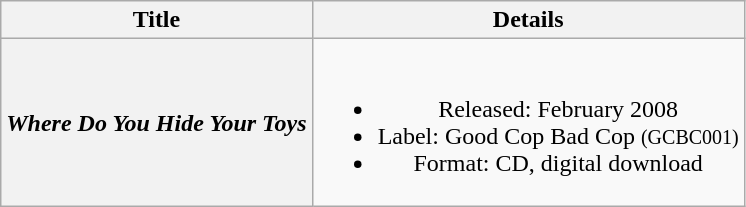<table class="wikitable plainrowheaders" style="text-align:center;" border="1">
<tr>
<th>Title</th>
<th>Details</th>
</tr>
<tr>
<th scope="row"><em>Where Do You Hide Your Toys</em></th>
<td><br><ul><li>Released: February 2008</li><li>Label: Good Cop Bad Cop <small>(GCBC001)</small></li><li>Format: CD, digital download</li></ul></td>
</tr>
</table>
